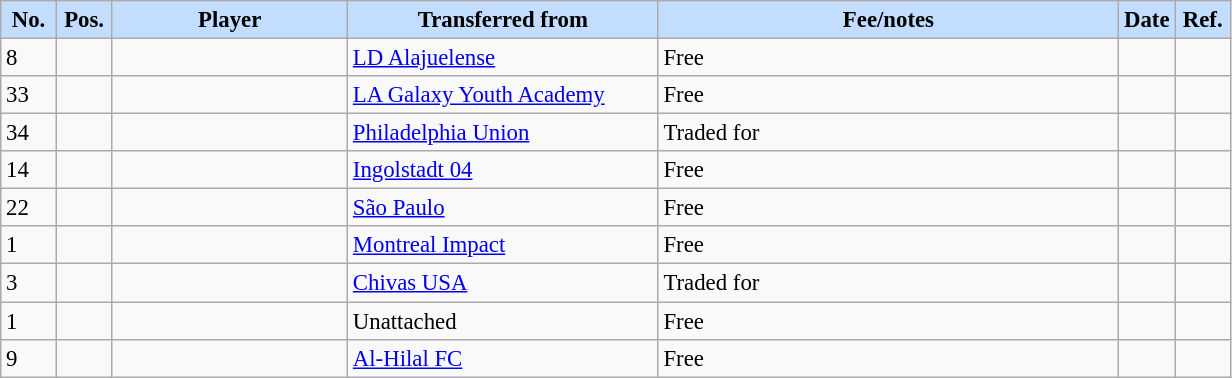<table class="wikitable sortable" style="text-align:left; font-size:95%;">
<tr>
<th style="background:#c2ddff; width:30px;"><strong>No.</strong></th>
<th style="background:#c2ddff; width:30px;"><strong>Pos.</strong></th>
<th style="background:#c2ddff; width:150px;"><strong>Player</strong></th>
<th style="background:#c2ddff; width:200px;"><strong>Transferred from</strong></th>
<th style="background:#c2ddff; width:300px;"><strong>Fee/notes</strong></th>
<th style="background:#c2ddff; width:30px;"><strong>Date</strong></th>
<th style="background:#c2ddff; width:30px;"><strong>Ref.</strong></th>
</tr>
<tr>
<td>8</td>
<td align=center></td>
<td></td>
<td> <a href='#'>LD Alajuelense</a></td>
<td>Free</td>
<td></td>
<td></td>
</tr>
<tr>
<td>33</td>
<td align=center></td>
<td></td>
<td> <a href='#'>LA Galaxy Youth Academy</a></td>
<td>Free</td>
<td></td>
<td></td>
</tr>
<tr>
<td>34</td>
<td align=center></td>
<td></td>
<td> <a href='#'>Philadelphia Union</a></td>
<td>Traded for</td>
<td></td>
<td></td>
</tr>
<tr>
<td>14</td>
<td align=center></td>
<td></td>
<td> <a href='#'>Ingolstadt 04</a></td>
<td>Free</td>
<td></td>
<td></td>
</tr>
<tr>
<td>22</td>
<td align=center></td>
<td></td>
<td> <a href='#'>São Paulo</a></td>
<td>Free</td>
<td></td>
<td></td>
</tr>
<tr>
<td>1</td>
<td align=center></td>
<td></td>
<td> <a href='#'>Montreal Impact</a></td>
<td>Free</td>
<td></td>
<td></td>
</tr>
<tr>
<td>3</td>
<td align=center></td>
<td></td>
<td> <a href='#'>Chivas USA</a></td>
<td>Traded for</td>
<td></td>
<td></td>
</tr>
<tr>
<td>1</td>
<td align=center></td>
<td></td>
<td>Unattached</td>
<td>Free</td>
<td></td>
<td></td>
</tr>
<tr>
<td>9</td>
<td align=center></td>
<td></td>
<td> <a href='#'>Al-Hilal FC</a></td>
<td>Free</td>
<td></td>
<td></td>
</tr>
</table>
